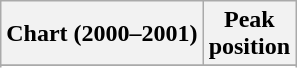<table class="wikitable sortable">
<tr>
<th align="left">Chart (2000–2001)</th>
<th align="center">Peak<br>position</th>
</tr>
<tr>
</tr>
<tr>
</tr>
</table>
